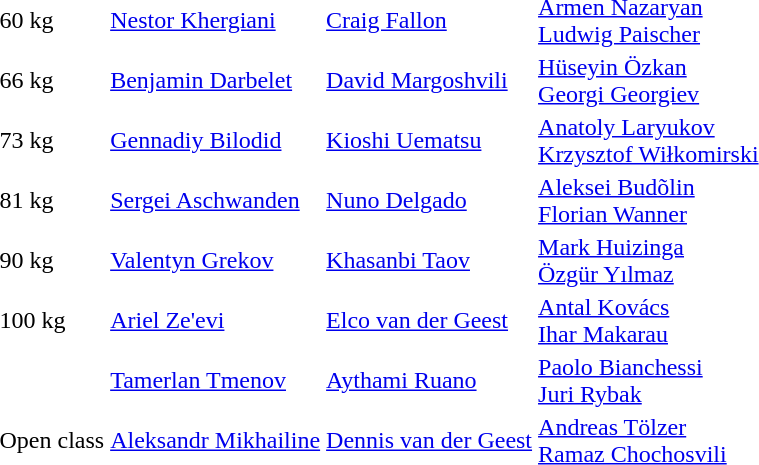<table>
<tr>
<td>60 kg</td>
<td> <a href='#'>Nestor Khergiani</a></td>
<td> <a href='#'>Craig Fallon</a></td>
<td> <a href='#'>Armen Nazaryan</a> <br>  <a href='#'>Ludwig Paischer</a></td>
</tr>
<tr>
<td>66 kg</td>
<td> <a href='#'>Benjamin Darbelet</a></td>
<td> <a href='#'>David Margoshvili</a></td>
<td> <a href='#'>Hüseyin Özkan</a> <br>  <a href='#'>Georgi Georgiev</a></td>
</tr>
<tr>
<td>73 kg</td>
<td> <a href='#'>Gennadiy Bilodid</a></td>
<td> <a href='#'>Kioshi Uematsu</a></td>
<td> <a href='#'>Anatoly Laryukov</a> <br>  <a href='#'>Krzysztof Wiłkomirski</a></td>
</tr>
<tr>
<td>81 kg</td>
<td> <a href='#'>Sergei Aschwanden</a></td>
<td> <a href='#'>Nuno Delgado</a></td>
<td> <a href='#'>Aleksei Budõlin</a> <br>  <a href='#'>Florian Wanner</a></td>
</tr>
<tr>
<td>90 kg</td>
<td> <a href='#'>Valentyn Grekov</a></td>
<td> <a href='#'>Khasanbi Taov</a></td>
<td> <a href='#'>Mark Huizinga</a> <br>  <a href='#'>Özgür Yılmaz</a></td>
</tr>
<tr>
<td>100 kg</td>
<td> <a href='#'>Ariel Ze'evi</a></td>
<td> <a href='#'>Elco van der Geest</a></td>
<td> <a href='#'>Antal Kovács</a> <br>  <a href='#'>Ihar Makarau</a></td>
</tr>
<tr>
<td></td>
<td> <a href='#'>Tamerlan Tmenov</a></td>
<td> <a href='#'>Aythami Ruano</a></td>
<td> <a href='#'>Paolo Bianchessi</a> <br>  <a href='#'>Juri Rybak</a></td>
</tr>
<tr>
<td>Open class</td>
<td> <a href='#'>Aleksandr Mikhailine</a></td>
<td> <a href='#'>Dennis van der Geest</a></td>
<td> <a href='#'>Andreas Tölzer</a> <br>  <a href='#'>Ramaz Chochosvili</a></td>
</tr>
</table>
